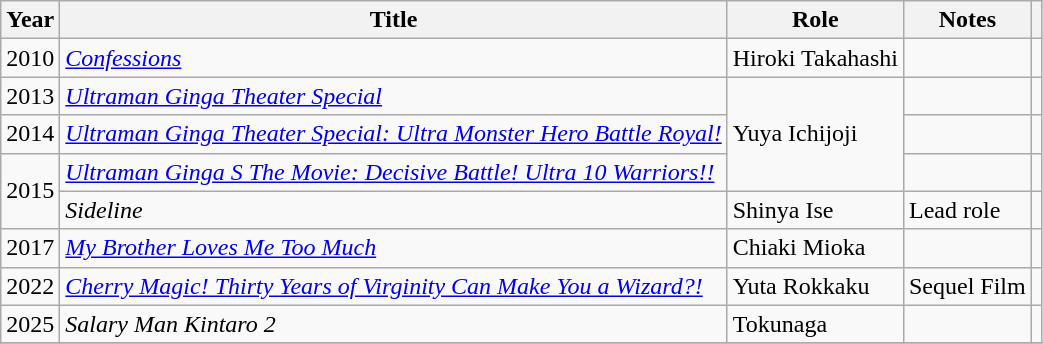<table class="wikitable sortable">
<tr>
<th>Year</th>
<th>Title</th>
<th>Role</th>
<th class="unsortable">Notes</th>
<th class="unsortable"></th>
</tr>
<tr>
<td>2010</td>
<td><em><a href='#'>Confessions</a></em></td>
<td>Hiroki Takahashi</td>
<td></td>
<td></td>
</tr>
<tr>
<td>2013</td>
<td><em><a href='#'>Ultraman Ginga Theater Special</a></em></td>
<td rowspan="3">Yuya Ichijoji</td>
<td></td>
<td></td>
</tr>
<tr>
<td>2014</td>
<td><em><a href='#'>Ultraman Ginga Theater Special: Ultra Monster Hero Battle Royal!</a></em></td>
<td></td>
<td></td>
</tr>
<tr>
<td rowspan="2">2015</td>
<td><em><a href='#'>Ultraman Ginga S The Movie: Decisive Battle! Ultra 10 Warriors!!</a></em></td>
<td></td>
<td></td>
</tr>
<tr>
<td><em>Sideline</em></td>
<td>Shinya Ise</td>
<td>Lead role</td>
<td></td>
</tr>
<tr>
<td>2017</td>
<td><em><a href='#'>My Brother Loves Me Too Much</a></em></td>
<td>Chiaki Mioka</td>
<td></td>
<td></td>
</tr>
<tr>
<td>2022</td>
<td><em><a href='#'>Cherry Magic! Thirty Years of Virginity Can Make You a Wizard?!</a></em></td>
<td>Yuta Rokkaku</td>
<td>Sequel Film</td>
<td></td>
</tr>
<tr>
<td>2025</td>
<td><em>Salary Man Kintaro 2</em></td>
<td>Tokunaga</td>
<td></td>
<td></td>
</tr>
<tr>
</tr>
</table>
